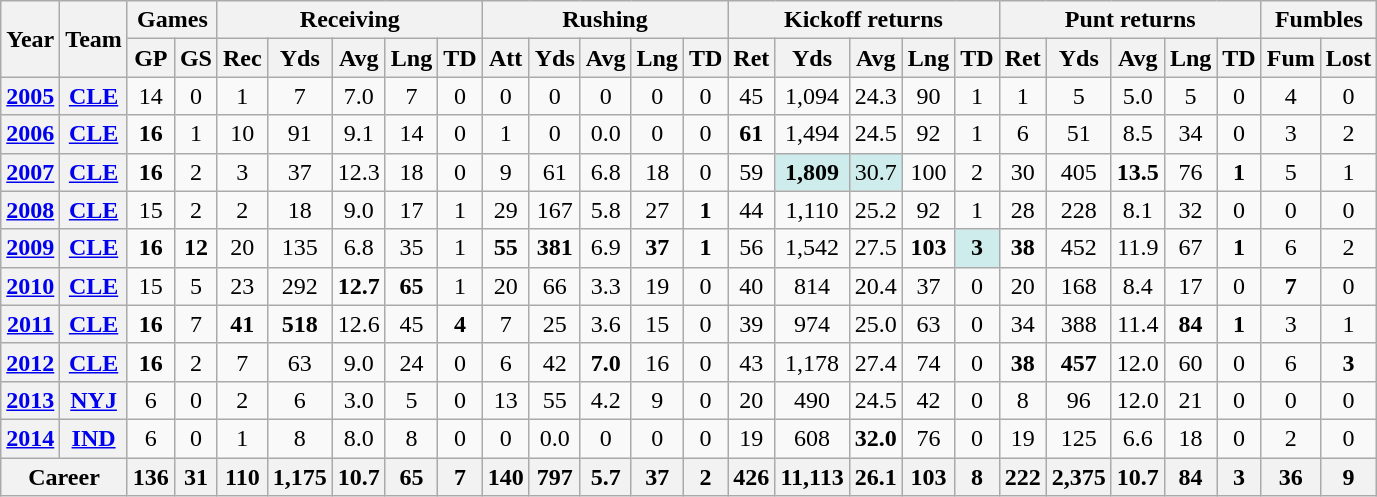<table class="wikitable" style="text-align: center;">
<tr>
<th rowspan="2">Year</th>
<th rowspan="2">Team</th>
<th colspan="2">Games</th>
<th colspan="5">Receiving</th>
<th colspan="5">Rushing</th>
<th colspan="5">Kickoff returns</th>
<th colspan="5">Punt returns</th>
<th colspan="2">Fumbles</th>
</tr>
<tr>
<th>GP</th>
<th>GS</th>
<th>Rec</th>
<th>Yds</th>
<th>Avg</th>
<th>Lng</th>
<th>TD</th>
<th>Att</th>
<th>Yds</th>
<th>Avg</th>
<th>Lng</th>
<th>TD</th>
<th>Ret</th>
<th>Yds</th>
<th>Avg</th>
<th>Lng</th>
<th>TD</th>
<th>Ret</th>
<th>Yds</th>
<th>Avg</th>
<th>Lng</th>
<th>TD</th>
<th>Fum</th>
<th>Lost</th>
</tr>
<tr>
<th><a href='#'>2005</a></th>
<th><a href='#'>CLE</a></th>
<td>14</td>
<td>0</td>
<td>1</td>
<td>7</td>
<td>7.0</td>
<td>7</td>
<td>0</td>
<td>0</td>
<td>0</td>
<td>0</td>
<td>0</td>
<td>0</td>
<td>45</td>
<td>1,094</td>
<td>24.3</td>
<td>90</td>
<td>1</td>
<td>1</td>
<td>5</td>
<td>5.0</td>
<td>5</td>
<td>0</td>
<td>4</td>
<td>0</td>
</tr>
<tr>
<th><a href='#'>2006</a></th>
<th><a href='#'>CLE</a></th>
<td><strong>16</strong></td>
<td>1</td>
<td>10</td>
<td>91</td>
<td>9.1</td>
<td>14</td>
<td>0</td>
<td>1</td>
<td>0</td>
<td>0.0</td>
<td>0</td>
<td>0</td>
<td><strong>61</strong></td>
<td>1,494</td>
<td>24.5</td>
<td>92</td>
<td>1</td>
<td>6</td>
<td>51</td>
<td>8.5</td>
<td>34</td>
<td>0</td>
<td>3</td>
<td>2</td>
</tr>
<tr>
<th><a href='#'>2007</a></th>
<th><a href='#'>CLE</a></th>
<td><strong>16</strong></td>
<td>2</td>
<td>3</td>
<td>37</td>
<td>12.3</td>
<td>18</td>
<td>0</td>
<td>9</td>
<td>61</td>
<td>6.8</td>
<td>18</td>
<td>0</td>
<td>59</td>
<td style="background:#cfecec;"><strong>1,809</strong></td>
<td style="background:#cfecec;">30.7</td>
<td>100</td>
<td>2</td>
<td>30</td>
<td>405</td>
<td><strong>13.5</strong></td>
<td>76</td>
<td><strong>1</strong></td>
<td>5</td>
<td>1</td>
</tr>
<tr>
<th><a href='#'>2008</a></th>
<th><a href='#'>CLE</a></th>
<td>15</td>
<td>2</td>
<td>2</td>
<td>18</td>
<td>9.0</td>
<td>17</td>
<td>1</td>
<td>29</td>
<td>167</td>
<td>5.8</td>
<td>27</td>
<td><strong>1</strong></td>
<td>44</td>
<td>1,110</td>
<td>25.2</td>
<td>92</td>
<td>1</td>
<td>28</td>
<td>228</td>
<td>8.1</td>
<td>32</td>
<td>0</td>
<td>0</td>
<td>0</td>
</tr>
<tr>
<th><a href='#'>2009</a></th>
<th><a href='#'>CLE</a></th>
<td><strong>16</strong></td>
<td><strong>12</strong></td>
<td>20</td>
<td>135</td>
<td>6.8</td>
<td>35</td>
<td>1</td>
<td><strong>55</strong></td>
<td><strong>381</strong></td>
<td>6.9</td>
<td><strong>37</strong></td>
<td><strong>1</strong></td>
<td>56</td>
<td>1,542</td>
<td>27.5</td>
<td><strong>103</strong></td>
<td style="background:#cfecec;"><strong>3</strong></td>
<td><strong>38</strong></td>
<td>452</td>
<td>11.9</td>
<td>67</td>
<td><strong>1</strong></td>
<td>6</td>
<td>2</td>
</tr>
<tr>
<th><a href='#'>2010</a></th>
<th><a href='#'>CLE</a></th>
<td>15</td>
<td>5</td>
<td>23</td>
<td>292</td>
<td><strong>12.7</strong></td>
<td><strong>65</strong></td>
<td>1</td>
<td>20</td>
<td>66</td>
<td>3.3</td>
<td>19</td>
<td>0</td>
<td>40</td>
<td>814</td>
<td>20.4</td>
<td>37</td>
<td>0</td>
<td>20</td>
<td>168</td>
<td>8.4</td>
<td>17</td>
<td>0</td>
<td><strong>7</strong></td>
<td>0</td>
</tr>
<tr>
<th><a href='#'>2011</a></th>
<th><a href='#'>CLE</a></th>
<td><strong>16</strong></td>
<td>7</td>
<td><strong>41</strong></td>
<td><strong>518</strong></td>
<td>12.6</td>
<td>45</td>
<td><strong>4</strong></td>
<td>7</td>
<td>25</td>
<td>3.6</td>
<td>15</td>
<td>0</td>
<td>39</td>
<td>974</td>
<td>25.0</td>
<td>63</td>
<td>0</td>
<td>34</td>
<td>388</td>
<td>11.4</td>
<td><strong>84</strong></td>
<td><strong>1</strong></td>
<td>3</td>
<td>1</td>
</tr>
<tr>
<th><a href='#'>2012</a></th>
<th><a href='#'>CLE</a></th>
<td><strong>16</strong></td>
<td>2</td>
<td>7</td>
<td>63</td>
<td>9.0</td>
<td>24</td>
<td>0</td>
<td>6</td>
<td>42</td>
<td><strong>7.0</strong></td>
<td>16</td>
<td>0</td>
<td>43</td>
<td>1,178</td>
<td>27.4</td>
<td>74</td>
<td>0</td>
<td><strong>38</strong></td>
<td><strong>457</strong></td>
<td>12.0</td>
<td>60</td>
<td>0</td>
<td>6</td>
<td><strong>3</strong></td>
</tr>
<tr>
<th><a href='#'>2013</a></th>
<th><a href='#'>NYJ</a></th>
<td>6</td>
<td>0</td>
<td>2</td>
<td>6</td>
<td>3.0</td>
<td>5</td>
<td>0</td>
<td>13</td>
<td>55</td>
<td>4.2</td>
<td>9</td>
<td>0</td>
<td>20</td>
<td>490</td>
<td>24.5</td>
<td>42</td>
<td>0</td>
<td>8</td>
<td>96</td>
<td>12.0</td>
<td>21</td>
<td>0</td>
<td>0</td>
<td>0</td>
</tr>
<tr>
<th><a href='#'>2014</a></th>
<th><a href='#'>IND</a></th>
<td>6</td>
<td>0</td>
<td>1</td>
<td>8</td>
<td>8.0</td>
<td>8</td>
<td>0</td>
<td>0</td>
<td>0.0</td>
<td>0</td>
<td>0</td>
<td>0</td>
<td>19</td>
<td>608</td>
<td><strong>32.0</strong></td>
<td>76</td>
<td>0</td>
<td>19</td>
<td>125</td>
<td>6.6</td>
<td>18</td>
<td>0</td>
<td>2</td>
<td>0</td>
</tr>
<tr>
<th colspan="2">Career</th>
<th>136</th>
<th>31</th>
<th>110</th>
<th>1,175</th>
<th>10.7</th>
<th>65</th>
<th>7</th>
<th>140</th>
<th>797</th>
<th>5.7</th>
<th>37</th>
<th>2</th>
<th>426</th>
<th>11,113</th>
<th>26.1</th>
<th>103</th>
<th>8</th>
<th>222</th>
<th>2,375</th>
<th>10.7</th>
<th>84</th>
<th>3</th>
<th>36</th>
<th>9</th>
</tr>
</table>
